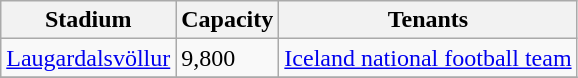<table class="wikitable sortable">
<tr>
<th>Stadium</th>
<th>Capacity</th>
<th>Tenants</th>
</tr>
<tr>
<td><a href='#'>Laugardalsvöllur</a></td>
<td>9,800</td>
<td><a href='#'>Iceland national football team</a></td>
</tr>
<tr>
</tr>
</table>
